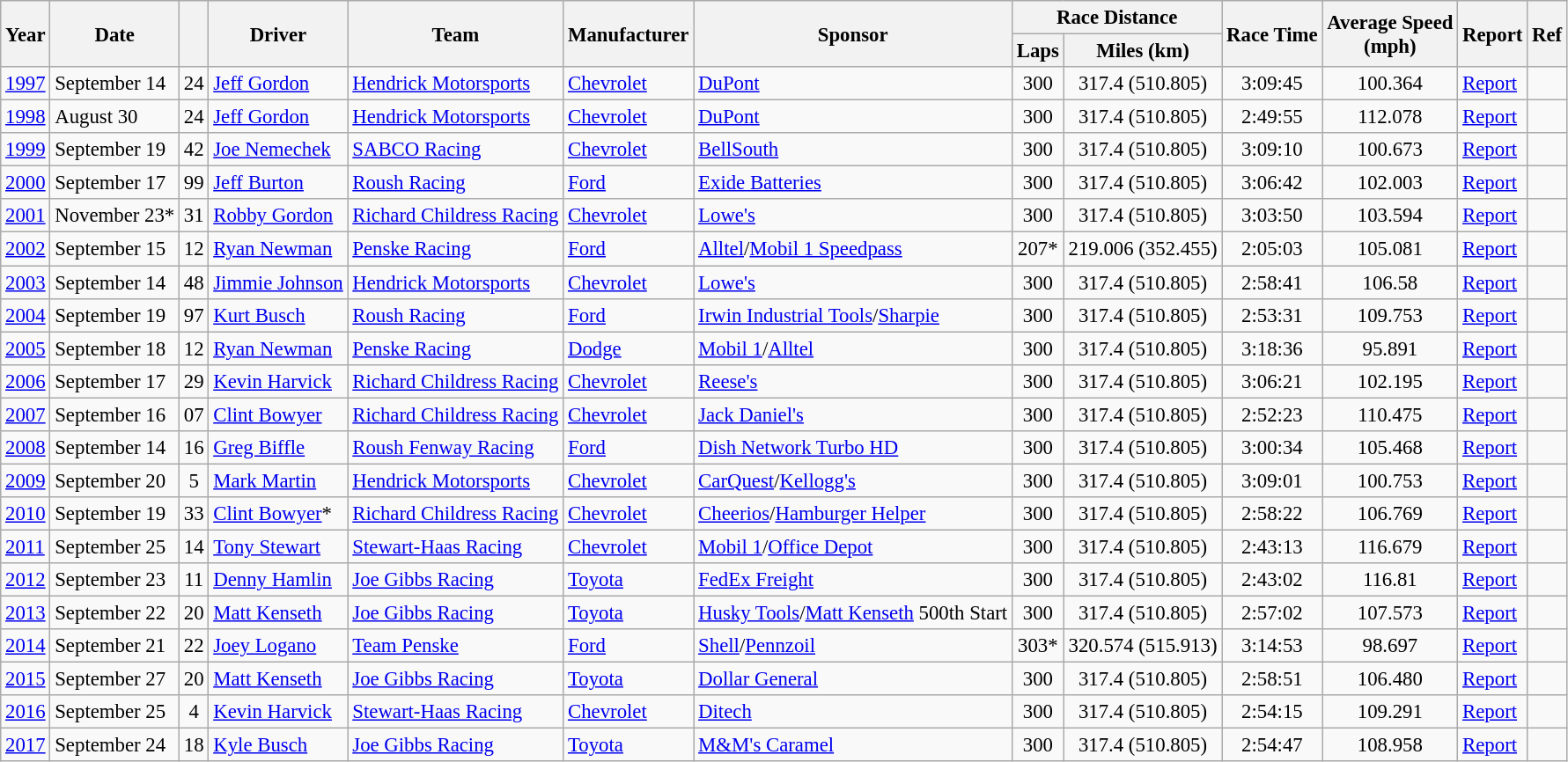<table class="wikitable" style="font-size: 95%;">
<tr>
<th rowspan="2">Year</th>
<th rowspan="2">Date</th>
<th rowspan="2"></th>
<th rowspan="2">Driver</th>
<th rowspan="2">Team</th>
<th rowspan="2">Manufacturer</th>
<th rowspan="2">Sponsor</th>
<th colspan="2">Race Distance</th>
<th rowspan="2">Race Time</th>
<th rowspan="2">Average Speed<br>(mph)</th>
<th rowspan="2">Report</th>
<th rowspan="2">Ref</th>
</tr>
<tr>
<th>Laps</th>
<th>Miles (km)</th>
</tr>
<tr>
<td><a href='#'>1997</a></td>
<td>September 14</td>
<td align="center">24</td>
<td><a href='#'>Jeff Gordon</a></td>
<td><a href='#'>Hendrick Motorsports</a></td>
<td><a href='#'>Chevrolet</a></td>
<td><a href='#'>DuPont</a></td>
<td align="center">300</td>
<td align="center">317.4 (510.805)</td>
<td align="center">3:09:45</td>
<td align="center">100.364</td>
<td><a href='#'>Report</a></td>
<td align="center"></td>
</tr>
<tr>
<td><a href='#'>1998</a></td>
<td>August 30</td>
<td align="center">24</td>
<td><a href='#'>Jeff Gordon</a></td>
<td><a href='#'>Hendrick Motorsports</a></td>
<td><a href='#'>Chevrolet</a></td>
<td><a href='#'>DuPont</a></td>
<td align="center">300</td>
<td align="center">317.4 (510.805)</td>
<td align="center">2:49:55</td>
<td align="center">112.078</td>
<td><a href='#'>Report</a></td>
<td align="center"></td>
</tr>
<tr>
<td><a href='#'>1999</a></td>
<td>September 19</td>
<td align="center">42</td>
<td><a href='#'>Joe Nemechek</a></td>
<td><a href='#'>SABCO Racing</a></td>
<td><a href='#'>Chevrolet</a></td>
<td><a href='#'>BellSouth</a></td>
<td align="center">300</td>
<td align="center">317.4 (510.805)</td>
<td align="center">3:09:10</td>
<td align="center">100.673</td>
<td><a href='#'>Report</a></td>
<td align="center"></td>
</tr>
<tr>
<td><a href='#'>2000</a></td>
<td>September 17</td>
<td align="center">99</td>
<td><a href='#'>Jeff Burton</a></td>
<td><a href='#'>Roush Racing</a></td>
<td><a href='#'>Ford</a></td>
<td><a href='#'>Exide Batteries</a></td>
<td align="center">300</td>
<td align="center">317.4 (510.805)</td>
<td align="center">3:06:42</td>
<td align="center">102.003</td>
<td><a href='#'>Report</a></td>
<td align="center"></td>
</tr>
<tr>
<td><a href='#'>2001</a></td>
<td>November 23*</td>
<td align="center">31</td>
<td><a href='#'>Robby Gordon</a></td>
<td><a href='#'>Richard Childress Racing</a></td>
<td><a href='#'>Chevrolet</a></td>
<td><a href='#'>Lowe's</a></td>
<td align="center">300</td>
<td align="center">317.4 (510.805)</td>
<td align="center">3:03:50</td>
<td align="center">103.594</td>
<td><a href='#'>Report</a></td>
<td align="center"></td>
</tr>
<tr>
<td><a href='#'>2002</a></td>
<td>September 15</td>
<td align="center">12</td>
<td><a href='#'>Ryan Newman</a></td>
<td><a href='#'>Penske Racing</a></td>
<td><a href='#'>Ford</a></td>
<td><a href='#'>Alltel</a>/<a href='#'>Mobil 1 Speedpass</a></td>
<td align="center">207*</td>
<td align="center">219.006 (352.455)</td>
<td align="center">2:05:03</td>
<td align="center">105.081</td>
<td><a href='#'>Report</a></td>
<td align="center"></td>
</tr>
<tr>
<td><a href='#'>2003</a></td>
<td>September 14</td>
<td align="center">48</td>
<td><a href='#'>Jimmie Johnson</a></td>
<td><a href='#'>Hendrick Motorsports</a></td>
<td><a href='#'>Chevrolet</a></td>
<td><a href='#'>Lowe's</a></td>
<td align="center">300</td>
<td align="center">317.4 (510.805)</td>
<td align="center">2:58:41</td>
<td align="center">106.58</td>
<td><a href='#'>Report</a></td>
<td align="center"></td>
</tr>
<tr>
<td><a href='#'>2004</a></td>
<td>September 19</td>
<td align="center">97</td>
<td><a href='#'>Kurt Busch</a></td>
<td><a href='#'>Roush Racing</a></td>
<td><a href='#'>Ford</a></td>
<td><a href='#'>Irwin Industrial Tools</a>/<a href='#'>Sharpie</a></td>
<td align="center">300</td>
<td align="center">317.4 (510.805)</td>
<td align="center">2:53:31</td>
<td align="center">109.753</td>
<td><a href='#'>Report</a></td>
<td align="center"></td>
</tr>
<tr>
<td><a href='#'>2005</a></td>
<td>September 18</td>
<td align="center">12</td>
<td><a href='#'>Ryan Newman</a></td>
<td><a href='#'>Penske Racing</a></td>
<td><a href='#'>Dodge</a></td>
<td><a href='#'>Mobil 1</a>/<a href='#'>Alltel</a></td>
<td align="center">300</td>
<td align="center">317.4 (510.805)</td>
<td align="center">3:18:36</td>
<td align="center">95.891</td>
<td><a href='#'>Report</a></td>
<td align="center"></td>
</tr>
<tr>
<td><a href='#'>2006</a></td>
<td>September 17</td>
<td align="center">29</td>
<td><a href='#'>Kevin Harvick</a></td>
<td><a href='#'>Richard Childress Racing</a></td>
<td><a href='#'>Chevrolet</a></td>
<td><a href='#'>Reese's</a></td>
<td align="center">300</td>
<td align="center">317.4 (510.805)</td>
<td align="center">3:06:21</td>
<td align="center">102.195</td>
<td><a href='#'>Report</a></td>
<td align="center"></td>
</tr>
<tr>
<td><a href='#'>2007</a></td>
<td>September 16</td>
<td align="center">07</td>
<td><a href='#'>Clint Bowyer</a></td>
<td><a href='#'>Richard Childress Racing</a></td>
<td><a href='#'>Chevrolet</a></td>
<td><a href='#'>Jack Daniel's</a></td>
<td align="center">300</td>
<td align="center">317.4 (510.805)</td>
<td align="center">2:52:23</td>
<td align="center">110.475</td>
<td><a href='#'>Report</a></td>
<td align="center"></td>
</tr>
<tr>
<td><a href='#'>2008</a></td>
<td>September 14</td>
<td align="center">16</td>
<td><a href='#'>Greg Biffle</a></td>
<td><a href='#'>Roush Fenway Racing</a></td>
<td><a href='#'>Ford</a></td>
<td><a href='#'>Dish Network Turbo HD</a></td>
<td align="center">300</td>
<td align="center">317.4 (510.805)</td>
<td align="center">3:00:34</td>
<td align="center">105.468</td>
<td><a href='#'>Report</a></td>
<td align="center"></td>
</tr>
<tr>
<td><a href='#'>2009</a></td>
<td>September 20</td>
<td align="center">5</td>
<td><a href='#'>Mark Martin</a></td>
<td><a href='#'>Hendrick Motorsports</a></td>
<td><a href='#'>Chevrolet</a></td>
<td><a href='#'>CarQuest</a>/<a href='#'>Kellogg's</a></td>
<td align="center">300</td>
<td align="center">317.4 (510.805)</td>
<td align="center">3:09:01</td>
<td align="center">100.753</td>
<td><a href='#'>Report</a></td>
<td align="center"></td>
</tr>
<tr>
<td><a href='#'>2010</a></td>
<td>September 19</td>
<td align="center">33</td>
<td><a href='#'>Clint Bowyer</a>*</td>
<td><a href='#'>Richard Childress Racing</a></td>
<td><a href='#'>Chevrolet</a></td>
<td><a href='#'>Cheerios</a>/<a href='#'>Hamburger Helper</a></td>
<td align="center">300</td>
<td align="center">317.4 (510.805)</td>
<td align="center">2:58:22</td>
<td align="center">106.769</td>
<td><a href='#'>Report</a></td>
<td align="center"></td>
</tr>
<tr>
<td><a href='#'>2011</a></td>
<td>September 25</td>
<td align="center">14</td>
<td><a href='#'>Tony Stewart</a></td>
<td><a href='#'>Stewart-Haas Racing</a></td>
<td><a href='#'>Chevrolet</a></td>
<td><a href='#'>Mobil 1</a>/<a href='#'>Office Depot</a></td>
<td align="center">300</td>
<td align="center">317.4 (510.805)</td>
<td align="center">2:43:13</td>
<td align="center">116.679</td>
<td><a href='#'>Report</a></td>
<td align="center"></td>
</tr>
<tr>
<td><a href='#'>2012</a></td>
<td>September 23</td>
<td align="center">11</td>
<td><a href='#'>Denny Hamlin</a></td>
<td><a href='#'>Joe Gibbs Racing</a></td>
<td><a href='#'>Toyota</a></td>
<td><a href='#'>FedEx Freight</a></td>
<td align="center">300</td>
<td align="center">317.4 (510.805)</td>
<td align="center">2:43:02</td>
<td align="center">116.81</td>
<td><a href='#'>Report</a></td>
<td align="center"></td>
</tr>
<tr>
<td><a href='#'>2013</a></td>
<td>September 22</td>
<td align="center">20</td>
<td><a href='#'>Matt Kenseth</a></td>
<td><a href='#'>Joe Gibbs Racing</a></td>
<td><a href='#'>Toyota</a></td>
<td><a href='#'>Husky Tools</a>/<a href='#'>Matt Kenseth</a> 500th Start</td>
<td align="center">300</td>
<td align="center">317.4 (510.805)</td>
<td align="center">2:57:02</td>
<td align="center">107.573</td>
<td><a href='#'>Report</a></td>
<td align="center"></td>
</tr>
<tr>
<td><a href='#'>2014</a></td>
<td>September 21</td>
<td align="center">22</td>
<td><a href='#'>Joey Logano</a></td>
<td><a href='#'>Team Penske</a></td>
<td><a href='#'>Ford</a></td>
<td><a href='#'>Shell</a>/<a href='#'>Pennzoil</a></td>
<td align="center">303*</td>
<td align="center">320.574 (515.913)</td>
<td align="center">3:14:53</td>
<td align="center">98.697</td>
<td><a href='#'>Report</a></td>
<td align="center"></td>
</tr>
<tr>
<td><a href='#'>2015</a></td>
<td>September 27</td>
<td align="center">20</td>
<td><a href='#'>Matt Kenseth</a></td>
<td><a href='#'>Joe Gibbs Racing</a></td>
<td><a href='#'>Toyota</a></td>
<td><a href='#'>Dollar General</a></td>
<td align="center">300</td>
<td align="center">317.4 (510.805)</td>
<td align="center">2:58:51</td>
<td align="center">106.480</td>
<td><a href='#'>Report</a></td>
<td align="center"></td>
</tr>
<tr>
<td><a href='#'>2016</a></td>
<td>September 25</td>
<td align="center">4</td>
<td><a href='#'>Kevin Harvick</a></td>
<td><a href='#'>Stewart-Haas Racing</a></td>
<td><a href='#'>Chevrolet</a></td>
<td><a href='#'>Ditech</a></td>
<td align="center">300</td>
<td align="center">317.4 (510.805)</td>
<td align="center">2:54:15</td>
<td align="center">109.291</td>
<td><a href='#'>Report</a></td>
<td align="center"></td>
</tr>
<tr>
<td><a href='#'>2017</a></td>
<td>September 24</td>
<td align="center">18</td>
<td><a href='#'>Kyle Busch</a></td>
<td><a href='#'>Joe Gibbs Racing</a></td>
<td><a href='#'>Toyota</a></td>
<td><a href='#'>M&M's Caramel</a></td>
<td align="center">300</td>
<td align="center">317.4 (510.805)</td>
<td align="center">2:54:47</td>
<td align="center">108.958</td>
<td><a href='#'>Report</a></td>
<td align="center"></td>
</tr>
</table>
